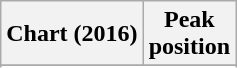<table class="wikitable sortable plainrowheaders" style="text-align:center">
<tr>
<th scope="col">Chart (2016)</th>
<th scope="col">Peak<br>position</th>
</tr>
<tr>
</tr>
<tr>
</tr>
<tr>
</tr>
<tr>
</tr>
<tr>
</tr>
</table>
